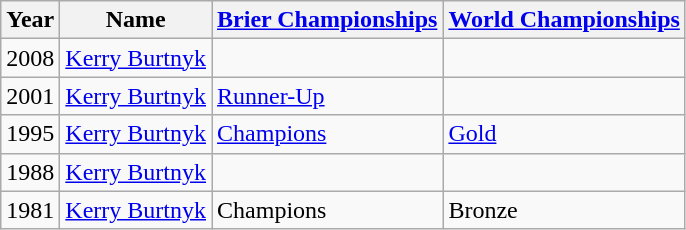<table class="wikitable">
<tr>
<th scope="col">Year</th>
<th scope="col">Name</th>
<th scope="col"><a href='#'>Brier Championships</a></th>
<th scope="col"><a href='#'>World Championships</a></th>
</tr>
<tr>
<td>2008</td>
<td><a href='#'>Kerry Burtnyk</a></td>
<td></td>
<td></td>
</tr>
<tr>
<td>2001</td>
<td><a href='#'>Kerry Burtnyk</a></td>
<td> <a href='#'>Runner-Up</a></td>
<td></td>
</tr>
<tr>
<td>1995</td>
<td><a href='#'>Kerry Burtnyk</a></td>
<td> <a href='#'>Champions</a></td>
<td> <a href='#'>Gold</a></td>
</tr>
<tr>
<td>1988</td>
<td><a href='#'>Kerry Burtnyk</a></td>
<td></td>
<td></td>
</tr>
<tr>
<td>1981</td>
<td><a href='#'>Kerry Burtnyk</a></td>
<td> Champions</td>
<td> Bronze</td>
</tr>
</table>
